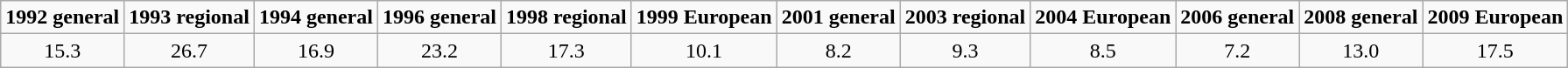<table class="wikitable" style="text-align:center">
<tr>
<td><strong>1992 general</strong></td>
<td><strong>1993 regional</strong></td>
<td><strong>1994 general</strong></td>
<td><strong>1996 general</strong></td>
<td><strong>1998 regional</strong></td>
<td><strong>1999 European</strong></td>
<td><strong>2001 general</strong></td>
<td><strong>2003 regional</strong></td>
<td><strong>2004 European</strong></td>
<td><strong>2006 general</strong></td>
<td><strong>2008 general</strong></td>
<td><strong>2009 European</strong></td>
</tr>
<tr>
<td>15.3</td>
<td>26.7</td>
<td>16.9</td>
<td>23.2</td>
<td>17.3</td>
<td>10.1</td>
<td>8.2</td>
<td>9.3</td>
<td>8.5</td>
<td>7.2</td>
<td>13.0</td>
<td>17.5</td>
</tr>
</table>
